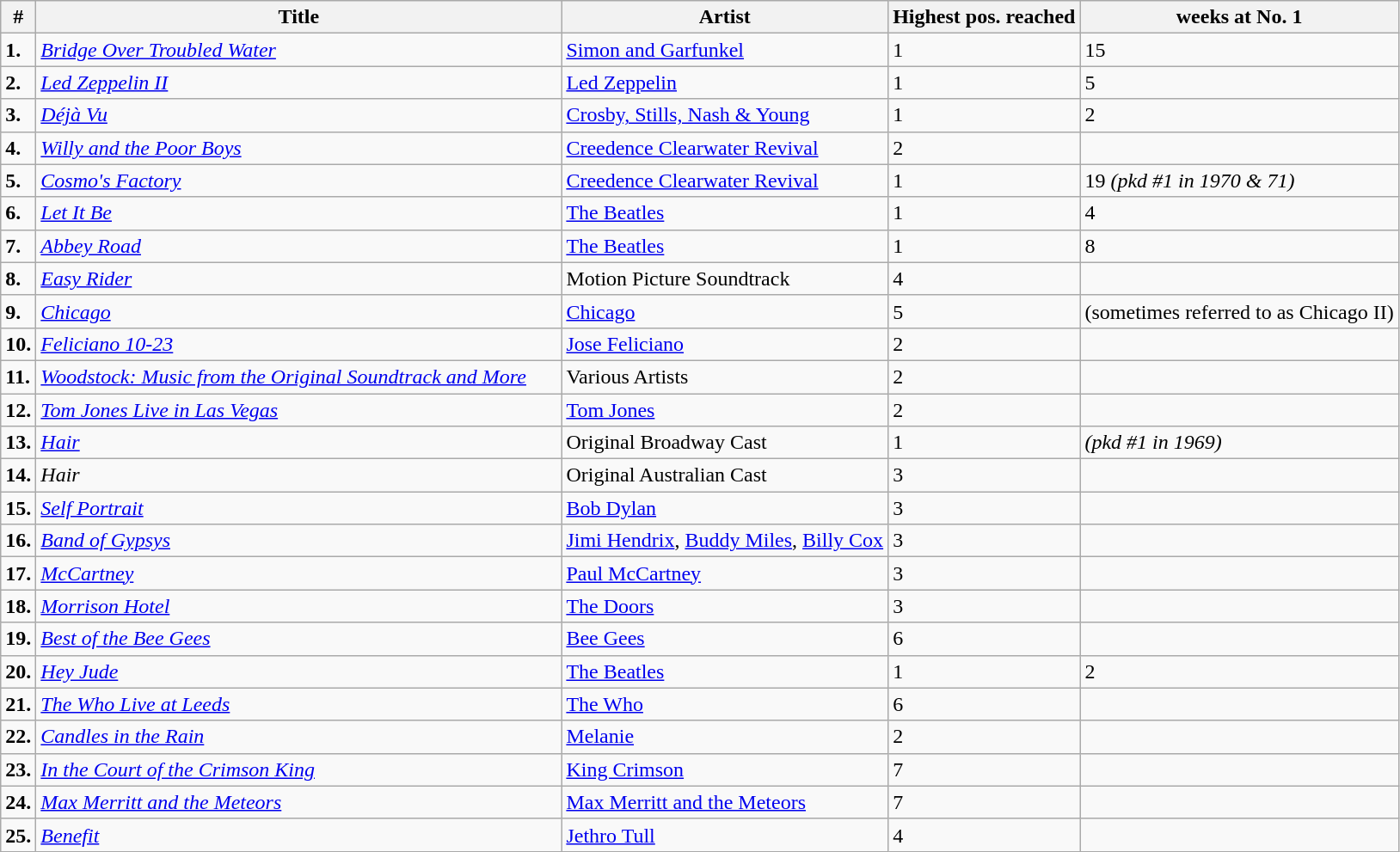<table class="wikitable">
<tr>
<th>#</th>
<th width="400">Title</th>
<th>Artist</th>
<th>Highest pos. reached</th>
<th>weeks at No. 1</th>
</tr>
<tr>
<td><strong>1.</strong></td>
<td><em><a href='#'>Bridge Over Troubled Water</a></em></td>
<td><a href='#'>Simon and Garfunkel</a></td>
<td>1</td>
<td>15</td>
</tr>
<tr>
<td><strong>2.</strong></td>
<td><em><a href='#'>Led Zeppelin II</a></em></td>
<td><a href='#'>Led Zeppelin</a></td>
<td>1</td>
<td>5</td>
</tr>
<tr>
<td><strong>3.</strong></td>
<td><em><a href='#'>Déjà Vu</a></em></td>
<td><a href='#'>Crosby, Stills, Nash & Young</a></td>
<td>1</td>
<td>2</td>
</tr>
<tr>
<td><strong>4.</strong></td>
<td><em><a href='#'>Willy and the Poor Boys</a></em></td>
<td><a href='#'>Creedence Clearwater Revival</a></td>
<td>2</td>
<td></td>
</tr>
<tr>
<td><strong>5.</strong></td>
<td><em><a href='#'>Cosmo's Factory</a></em></td>
<td><a href='#'>Creedence Clearwater Revival</a></td>
<td>1</td>
<td>19 <em>(pkd #1 in 1970 & 71)</em></td>
</tr>
<tr>
<td><strong>6.</strong></td>
<td><em><a href='#'>Let It Be</a></em></td>
<td><a href='#'>The Beatles</a></td>
<td>1</td>
<td>4</td>
</tr>
<tr>
<td><strong>7.</strong></td>
<td><em><a href='#'>Abbey Road</a></em></td>
<td><a href='#'>The Beatles</a></td>
<td>1</td>
<td>8</td>
</tr>
<tr>
<td><strong>8.</strong></td>
<td><em><a href='#'>Easy Rider</a></em></td>
<td>Motion Picture Soundtrack</td>
<td>4</td>
<td></td>
</tr>
<tr>
<td><strong>9.</strong></td>
<td><em><a href='#'>Chicago</a></em></td>
<td><a href='#'> Chicago</a></td>
<td>5</td>
<td>(sometimes referred to as Chicago II)</td>
</tr>
<tr>
<td><strong>10.</strong></td>
<td><em><a href='#'>Feliciano 10-23</a></em></td>
<td><a href='#'>Jose Feliciano</a></td>
<td>2</td>
<td></td>
</tr>
<tr>
<td><strong>11.</strong></td>
<td><em><a href='#'>Woodstock: Music from the Original Soundtrack and More</a></em></td>
<td>Various Artists</td>
<td>2</td>
<td></td>
</tr>
<tr>
<td><strong>12.</strong></td>
<td><em><a href='#'>Tom Jones Live in Las Vegas</a></em></td>
<td><a href='#'>Tom Jones</a></td>
<td>2</td>
<td></td>
</tr>
<tr>
<td><strong>13.</strong></td>
<td><em><a href='#'>Hair</a></em></td>
<td>Original Broadway Cast</td>
<td>1</td>
<td><em>(pkd #1 in 1969)</em></td>
</tr>
<tr>
<td><strong>14.</strong></td>
<td><em>Hair</em></td>
<td>Original Australian Cast</td>
<td>3</td>
<td></td>
</tr>
<tr>
<td><strong>15.</strong></td>
<td><em><a href='#'>Self Portrait</a></em></td>
<td><a href='#'>Bob Dylan</a></td>
<td>3</td>
<td></td>
</tr>
<tr>
<td><strong>16.</strong></td>
<td><em><a href='#'>Band of Gypsys</a></em></td>
<td><a href='#'>Jimi Hendrix</a>, <a href='#'>Buddy Miles</a>, <a href='#'>Billy Cox</a></td>
<td>3</td>
<td></td>
</tr>
<tr>
<td><strong>17.</strong></td>
<td><em><a href='#'>McCartney</a></em></td>
<td><a href='#'>Paul McCartney</a></td>
<td>3</td>
<td></td>
</tr>
<tr>
<td><strong>18.</strong></td>
<td><em><a href='#'>Morrison Hotel</a></em></td>
<td><a href='#'>The Doors</a></td>
<td>3</td>
<td></td>
</tr>
<tr>
<td><strong>19.</strong></td>
<td><em><a href='#'>Best of the Bee Gees</a></em></td>
<td><a href='#'>Bee Gees</a></td>
<td>6</td>
<td></td>
</tr>
<tr>
<td><strong>20.</strong></td>
<td><em><a href='#'>Hey Jude</a></em></td>
<td><a href='#'>The Beatles</a></td>
<td>1</td>
<td>2</td>
</tr>
<tr>
<td><strong>21.</strong></td>
<td><em><a href='#'>The Who Live at Leeds</a></em></td>
<td><a href='#'>The Who</a></td>
<td>6</td>
<td></td>
</tr>
<tr>
<td><strong>22.</strong></td>
<td><em><a href='#'>Candles in the Rain</a></em></td>
<td><a href='#'>Melanie</a></td>
<td>2</td>
<td></td>
</tr>
<tr>
<td><strong>23.</strong></td>
<td><em><a href='#'>In the Court of the Crimson King</a></em></td>
<td><a href='#'>King Crimson</a></td>
<td>7</td>
<td></td>
</tr>
<tr>
<td><strong>24.</strong></td>
<td><em><a href='#'>Max Merritt and the Meteors</a></em></td>
<td><a href='#'>Max Merritt and the Meteors</a></td>
<td>7</td>
<td></td>
</tr>
<tr>
<td><strong>25.</strong></td>
<td><em><a href='#'>Benefit</a></em></td>
<td><a href='#'>Jethro Tull</a></td>
<td>4</td>
<td></td>
</tr>
</table>
